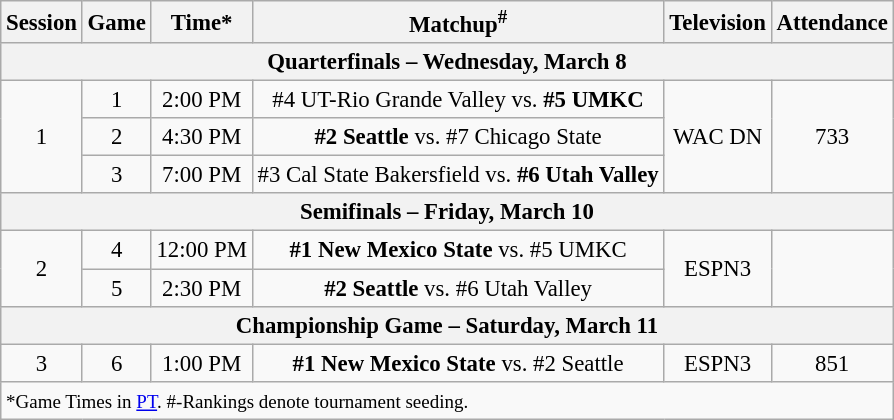<table class="wikitable" style="font-size: 95%; text-align:center;">
<tr>
<th>Session</th>
<th>Game</th>
<th>Time*</th>
<th>Matchup<sup>#</sup></th>
<th>Television</th>
<th>Attendance</th>
</tr>
<tr>
<th colspan=6>Quarterfinals – Wednesday, March 8</th>
</tr>
<tr>
<td rowspan=3>1</td>
<td>1</td>
<td>2:00 PM</td>
<td>#4 UT-Rio Grande Valley vs. <strong>#5 UMKC</strong></td>
<td rowspan=3>WAC DN</td>
<td rowspan=3>733</td>
</tr>
<tr>
<td>2</td>
<td>4:30 PM</td>
<td><strong>#2 Seattle</strong> vs. #7 Chicago State</td>
</tr>
<tr>
<td>3</td>
<td>7:00 PM</td>
<td>#3 Cal State Bakersfield vs. <strong>#6 Utah Valley</strong></td>
</tr>
<tr>
<th colspan=6>Semifinals – Friday, March 10</th>
</tr>
<tr>
<td rowspan=2>2</td>
<td>4</td>
<td>12:00 PM</td>
<td><strong>#1 New Mexico State</strong> vs. #5 UMKC</td>
<td rowspan=2>ESPN3</td>
<td rowspan=2></td>
</tr>
<tr>
<td>5</td>
<td>2:30 PM</td>
<td><strong>#2 Seattle</strong> vs. #6 Utah Valley</td>
</tr>
<tr>
<th colspan=6>Championship Game – Saturday, March 11</th>
</tr>
<tr>
<td>3</td>
<td>6</td>
<td>1:00 PM</td>
<td><strong>#1 New Mexico State</strong> vs. #2 Seattle</td>
<td>ESPN3</td>
<td>851</td>
</tr>
<tr>
<td colspan=6 style="text-align:left;"><small>*Game Times in <a href='#'>PT</a>. #-Rankings denote tournament seeding.</small></td>
</tr>
</table>
